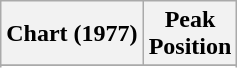<table class="wikitable sortable">
<tr>
<th>Chart (1977)</th>
<th>Peak<br>Position</th>
</tr>
<tr>
</tr>
<tr>
</tr>
<tr>
</tr>
</table>
